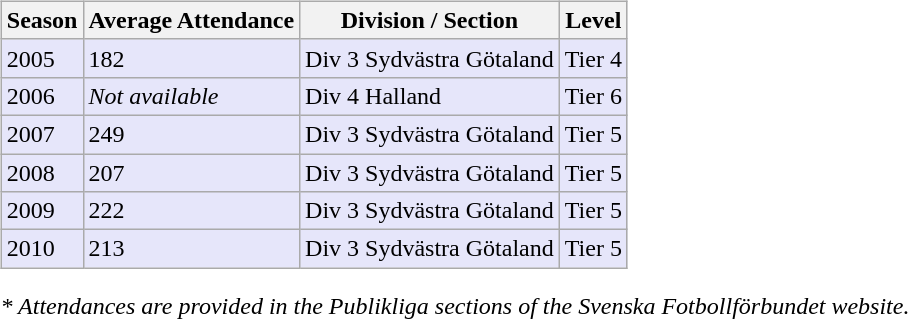<table>
<tr>
<td valign="top" width=0%><br><table class="wikitable">
<tr style="background:#f0f6fa;">
<th><strong>Season</strong></th>
<th><strong>Average Attendance</strong></th>
<th><strong>Division / Section</strong></th>
<th><strong>Level</strong></th>
</tr>
<tr>
<td style="background:#E6E6FA;">2005</td>
<td style="background:#E6E6FA;">182</td>
<td style="background:#E6E6FA;">Div 3 Sydvästra Götaland</td>
<td style="background:#E6E6FA;">Tier 4</td>
</tr>
<tr>
<td style="background:#E6E6FA;">2006</td>
<td style="background:#E6E6FA;"><em>Not available</em></td>
<td style="background:#E6E6FA;">Div 4 Halland</td>
<td style="background:#E6E6FA;">Tier 6</td>
</tr>
<tr>
<td style="background:#E6E6FA;">2007</td>
<td style="background:#E6E6FA;">249</td>
<td style="background:#E6E6FA;">Div 3 Sydvästra Götaland</td>
<td style="background:#E6E6FA;">Tier 5</td>
</tr>
<tr>
<td style="background:#E6E6FA;">2008</td>
<td style="background:#E6E6FA;">207</td>
<td style="background:#E6E6FA;">Div 3 Sydvästra Götaland</td>
<td style="background:#E6E6FA;">Tier 5</td>
</tr>
<tr>
<td style="background:#E6E6FA;">2009</td>
<td style="background:#E6E6FA;">222</td>
<td style="background:#E6E6FA;">Div 3 Sydvästra Götaland</td>
<td style="background:#E6E6FA;">Tier 5</td>
</tr>
<tr>
<td style="background:#E6E6FA;">2010</td>
<td style="background:#E6E6FA;">213</td>
<td style="background:#E6E6FA;">Div 3 Sydvästra Götaland</td>
<td style="background:#E6E6FA;">Tier 5</td>
</tr>
</table>
<em>* Attendances are provided in the Publikliga sections of the Svenska Fotbollförbundet website.</em></td>
</tr>
</table>
